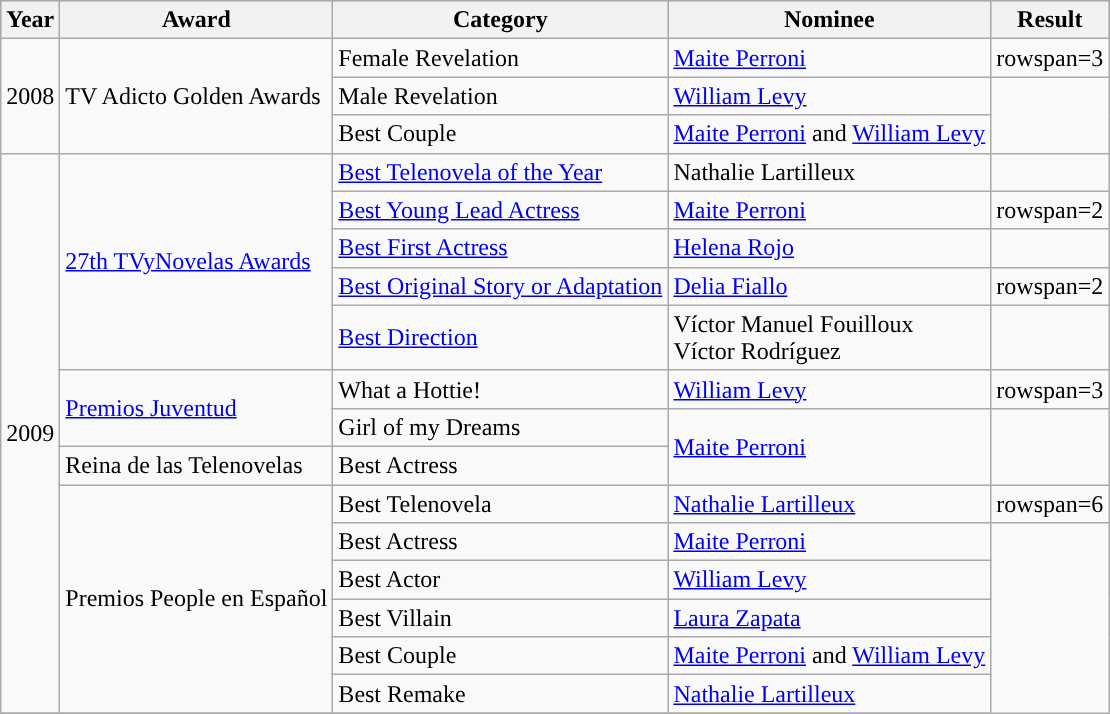<table class="wikitable">
<tr style="background:#b0c4de;">
<th>Year</th>
<th>Award</th>
<th>Category</th>
<th>Nominee</th>
<th>Result</th>
</tr>
<tr>
<td rowspan="3">2008</td>
<td rowspan="3">TV Adicto Golden Awards</td>
<td>Female Revelation</td>
<td><a href='#'>Maite Perroni</a></td>
<td>rowspan=3 </td>
</tr>
<tr>
<td>Male Revelation</td>
<td><a href='#'>William Levy</a></td>
</tr>
<tr>
<td>Best Couple</td>
<td><a href='#'>Maite Perroni</a> and <a href='#'>William Levy</a></td>
</tr>
<tr>
<td rowspan="14">2009</td>
<td rowspan="5"><a href='#'>27th TVyNovelas Awards</a></td>
<td><a href='#'>Best Telenovela of the Year</a></td>
<td>Nathalie Lartilleux</td>
<td></td>
</tr>
<tr>
<td><a href='#'>Best Young Lead Actress</a></td>
<td><a href='#'>Maite Perroni</a></td>
<td>rowspan=2 </td>
</tr>
<tr>
<td><a href='#'>Best First Actress</a></td>
<td><a href='#'>Helena Rojo</a></td>
</tr>
<tr>
<td><a href='#'>Best Original Story or Adaptation</a></td>
<td><a href='#'>Delia Fiallo</a></td>
<td>rowspan=2 </td>
</tr>
<tr>
<td><a href='#'>Best Direction</a></td>
<td>Víctor Manuel Fouilloux<br>Víctor Rodríguez</td>
</tr>
<tr>
<td rowspan="2"><a href='#'>Premios Juventud</a></td>
<td>What a Hottie!</td>
<td><a href='#'>William Levy</a></td>
<td>rowspan=3 </td>
</tr>
<tr>
<td>Girl of my Dreams</td>
<td rowspan=2><a href='#'>Maite Perroni</a></td>
</tr>
<tr>
<td>Reina de las Telenovelas</td>
<td>Best Actress</td>
</tr>
<tr>
<td rowspan=6>Premios People en Español</td>
<td>Best Telenovela</td>
<td><a href='#'>Nathalie Lartilleux</a></td>
<td>rowspan=6 </td>
</tr>
<tr>
<td>Best Actress</td>
<td><a href='#'>Maite Perroni</a></td>
</tr>
<tr>
<td>Best Actor</td>
<td><a href='#'>William Levy</a></td>
</tr>
<tr>
<td>Best Villain</td>
<td><a href='#'>Laura Zapata</a></td>
</tr>
<tr>
<td>Best Couple</td>
<td><a href='#'>Maite Perroni</a> and <a href='#'>William Levy</a></td>
</tr>
<tr>
<td>Best Remake</td>
<td><a href='#'>Nathalie Lartilleux</a></td>
</tr>
<tr>
</tr>
</table>
